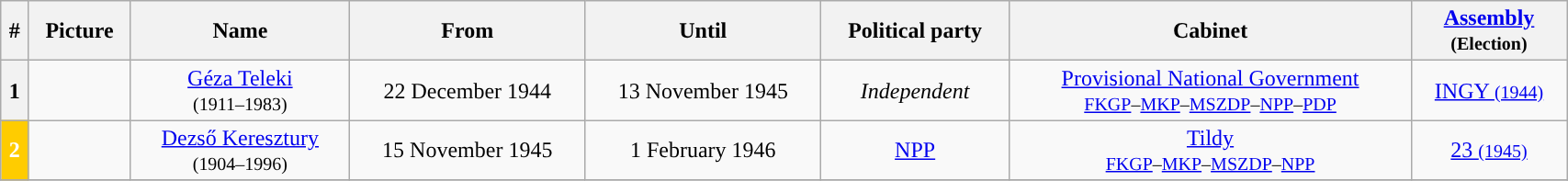<table width=90% class="wikitable" style="text-align:center">
<tr>
<th>#</th>
<th>Picture</th>
<th>Name</th>
<th>From</th>
<th>Until</th>
<th>Political party</th>
<th>Cabinet</th>
<th><a href='#'>Assembly</a><br><small>(Election)</small></th>
</tr>
<tr>
<th style="background-color:">1</th>
<td></td>
<td><a href='#'>Géza Teleki</a><br><small>(1911–1983)</small></td>
<td>22 December 1944</td>
<td>13 November 1945</td>
<td><em>Independent</em></td>
<td><a href='#'>Provisional National Government</a><br><small><a href='#'>FKGP</a>–<a href='#'>MKP</a>–<a href='#'>MSZDP</a>–<a href='#'>NPP</a>–<a href='#'>PDP</a></small></td>
<td><a href='#'>INGY <small>(1944)</small></a></td>
</tr>
<tr>
<th style="background-color:#FFCC00; color:white">2</th>
<td></td>
<td><a href='#'>Dezső Keresztury</a><br><small>(1904–1996)</small></td>
<td>15 November 1945</td>
<td>1 February 1946</td>
<td><a href='#'>NPP</a></td>
<td><a href='#'>Tildy</a><br><small><a href='#'>FKGP</a>–<a href='#'>MKP</a>–<a href='#'>MSZDP</a>–<a href='#'>NPP</a></small></td>
<td><a href='#'>23 <small>(1945)</small></a></td>
</tr>
<tr>
</tr>
</table>
